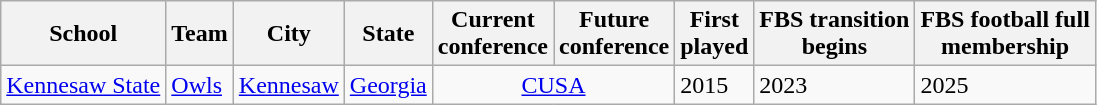<table class="wikitable sortable">
<tr>
<th>School</th>
<th>Team</th>
<th>City</th>
<th>State</th>
<th>Current<br>conference</th>
<th>Future<br>conference</th>
<th>First<br>played</th>
<th>FBS transition<br> begins</th>
<th>FBS football full<br> membership</th>
</tr>
<tr>
<td><a href='#'>Kennesaw State</a></td>
<td><a href='#'>Owls</a></td>
<td><a href='#'>Kennesaw</a></td>
<td><a href='#'>Georgia</a></td>
<td colspan=2 align=center><a href='#'>CUSA</a></td>
<td>2015</td>
<td>2023</td>
<td>2025</td>
</tr>
</table>
